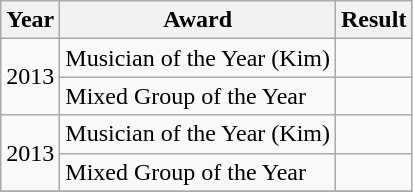<table class="wikitable">
<tr>
<th>Year</th>
<th>Award</th>
<th>Result</th>
</tr>
<tr>
<td rowspan="2">2013</td>
<td>Musician of the Year (Kim)</td>
<td></td>
</tr>
<tr>
<td>Mixed Group of the Year</td>
<td></td>
</tr>
<tr>
<td rowspan="2">2013</td>
<td>Musician of the Year (Kim)</td>
<td></td>
</tr>
<tr>
<td>Mixed Group of the Year</td>
<td></td>
</tr>
<tr>
</tr>
</table>
